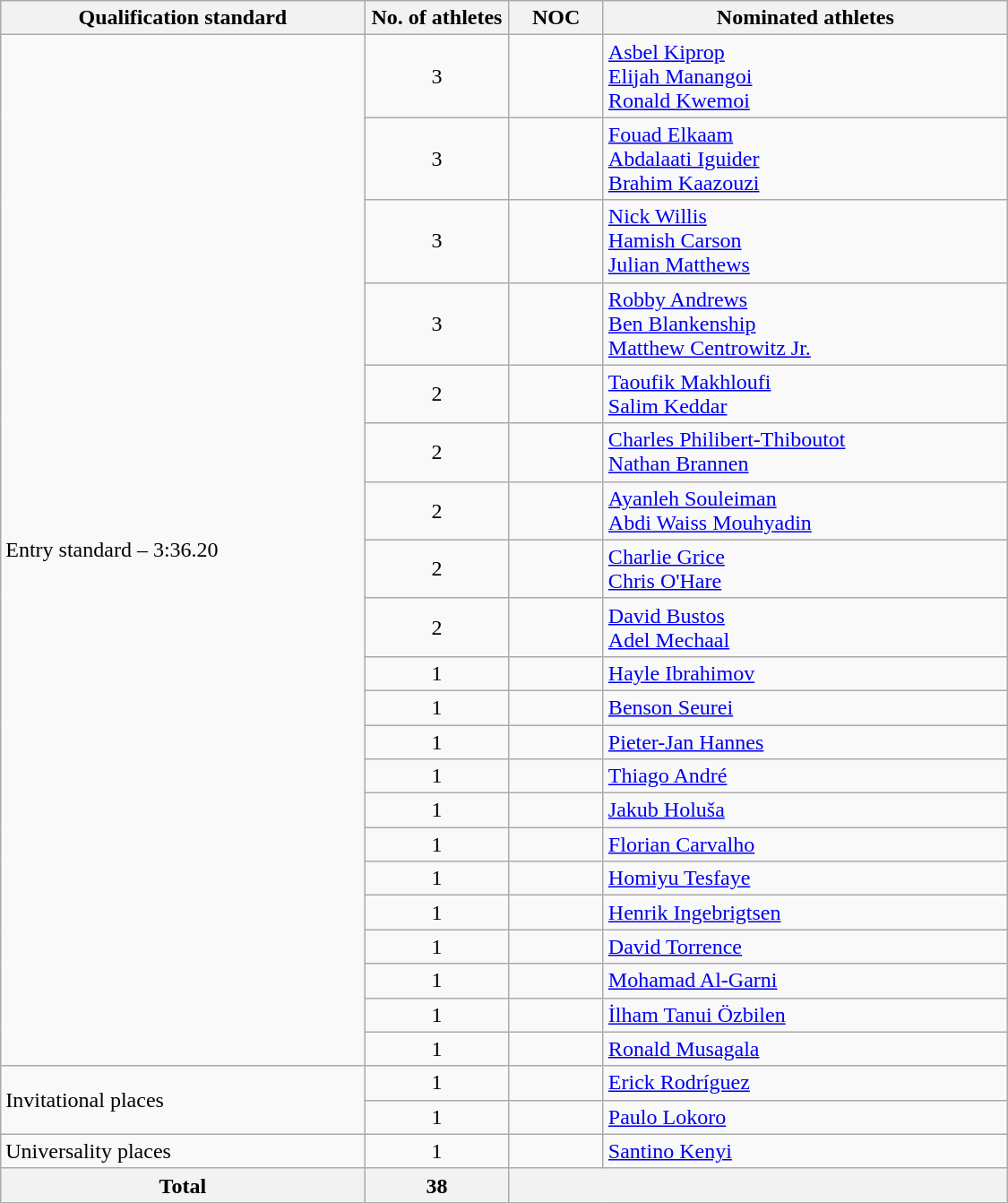<table class="wikitable"  style="text-align:left; width:750px;">
<tr>
<th>Qualification standard</th>
<th width=100>No. of athletes</th>
<th>NOC</th>
<th>Nominated athletes</th>
</tr>
<tr>
<td rowspan=21>Entry standard – 3:36.20</td>
<td style="text-align:center;">3</td>
<td></td>
<td><a href='#'>Asbel Kiprop</a><br><a href='#'>Elijah Manangoi</a><br><a href='#'>Ronald Kwemoi</a></td>
</tr>
<tr>
<td style="text-align:center;">3</td>
<td></td>
<td><a href='#'>Fouad Elkaam</a><br><a href='#'>Abdalaati Iguider</a><br><a href='#'>Brahim Kaazouzi</a></td>
</tr>
<tr>
<td style="text-align:center;">3</td>
<td></td>
<td><a href='#'>Nick Willis</a><br><a href='#'>Hamish Carson</a><br><a href='#'>Julian Matthews</a></td>
</tr>
<tr>
<td style="text-align:center;">3</td>
<td></td>
<td><a href='#'>Robby Andrews</a><br><a href='#'>Ben Blankenship</a><br><a href='#'>Matthew Centrowitz Jr.</a></td>
</tr>
<tr>
<td style="text-align:center;">2</td>
<td></td>
<td><a href='#'>Taoufik Makhloufi</a><br><a href='#'>Salim Keddar</a></td>
</tr>
<tr>
<td style="text-align:center;">2</td>
<td></td>
<td><a href='#'>Charles Philibert-Thiboutot</a><br><a href='#'>Nathan Brannen</a></td>
</tr>
<tr>
<td style="text-align:center;">2</td>
<td></td>
<td><a href='#'>Ayanleh Souleiman</a><br><a href='#'>Abdi Waiss Mouhyadin</a></td>
</tr>
<tr>
<td style="text-align:center;">2</td>
<td></td>
<td><a href='#'>Charlie Grice</a><br><a href='#'>Chris O'Hare</a></td>
</tr>
<tr>
<td style="text-align:center;">2</td>
<td></td>
<td><a href='#'>David Bustos</a><br><a href='#'>Adel Mechaal</a></td>
</tr>
<tr>
<td style="text-align:center;">1</td>
<td></td>
<td><a href='#'>Hayle Ibrahimov</a></td>
</tr>
<tr>
<td style="text-align:center;">1</td>
<td></td>
<td><a href='#'>Benson Seurei</a></td>
</tr>
<tr>
<td style="text-align:center;">1</td>
<td></td>
<td><a href='#'>Pieter-Jan Hannes</a></td>
</tr>
<tr>
<td style="text-align:center;">1</td>
<td></td>
<td><a href='#'>Thiago André</a></td>
</tr>
<tr>
<td style="text-align:center;">1</td>
<td></td>
<td><a href='#'>Jakub Holuša</a></td>
</tr>
<tr>
<td style="text-align:center;">1</td>
<td></td>
<td><a href='#'>Florian Carvalho</a></td>
</tr>
<tr>
<td style="text-align:center;">1</td>
<td></td>
<td><a href='#'>Homiyu Tesfaye</a></td>
</tr>
<tr>
<td style="text-align:center;">1</td>
<td></td>
<td><a href='#'>Henrik Ingebrigtsen</a></td>
</tr>
<tr>
<td style="text-align:center;">1</td>
<td></td>
<td><a href='#'>David Torrence</a></td>
</tr>
<tr>
<td style="text-align:center;">1</td>
<td></td>
<td><a href='#'>Mohamad Al-Garni</a></td>
</tr>
<tr>
<td style="text-align:center;">1</td>
<td></td>
<td><a href='#'>İlham Tanui Özbilen</a></td>
</tr>
<tr>
<td style="text-align:center;">1</td>
<td></td>
<td><a href='#'>Ronald Musagala</a></td>
</tr>
<tr>
<td rowspan=2>Invitational places</td>
<td style="text-align:center;">1</td>
<td></td>
<td><a href='#'>Erick Rodríguez</a></td>
</tr>
<tr>
<td style="text-align:center;">1</td>
<td></td>
<td><a href='#'>Paulo Lokoro</a></td>
</tr>
<tr>
<td>Universality places</td>
<td style="text-align:center;">1</td>
<td></td>
<td><a href='#'>Santino Kenyi</a></td>
</tr>
<tr>
<th>Total</th>
<th>38</th>
<th colspan=3></th>
</tr>
</table>
